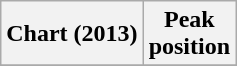<table class="wikitable sortable plainrowheaders" style="text-align:center">
<tr>
<th scope="col">Chart (2013)</th>
<th scope="col">Peak<br> position</th>
</tr>
<tr>
</tr>
</table>
